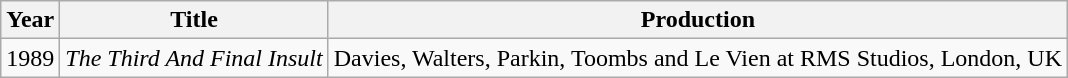<table class="wikitable sortable">
<tr>
<th>Year</th>
<th>Title</th>
<th>Production</th>
</tr>
<tr>
<td>1989</td>
<td><em>The Third And Final Insult</em></td>
<td>Davies, Walters, Parkin, Toombs and Le Vien at RMS Studios, London, UK</td>
</tr>
</table>
